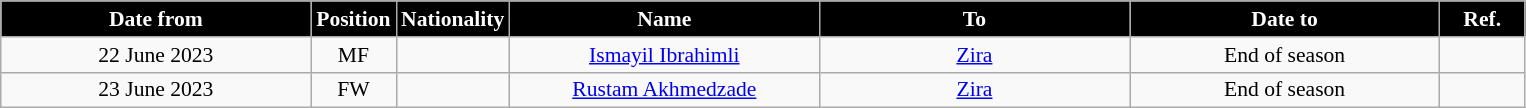<table class="wikitable" style="text-align:center; font-size:90%; ">
<tr>
<th style="background:#000000; color:#fff; width:200px;">Date from</th>
<th style="background:#000000; color:#fff; width:50px;">Position</th>
<th style="background:#000000; color:#fff; width:50px;">Nationality</th>
<th style="background:#000000; color:#fff; width:200px;">Name</th>
<th style="background:#000000; color:#fff; width:200px;">To</th>
<th style="background:#000000; color:#fff; width:200px;">Date to</th>
<th style="background:#000000; color:#fff; width:50px;">Ref.</th>
</tr>
<tr>
<td>22 June 2023</td>
<td>MF</td>
<td></td>
<td><a href='#'>Ismayil Ibrahimli</a></td>
<td><a href='#'>Zira</a></td>
<td>End of season</td>
<td></td>
</tr>
<tr>
<td>23 June 2023</td>
<td>FW</td>
<td></td>
<td><a href='#'>Rustam Akhmedzade</a></td>
<td><a href='#'>Zira</a></td>
<td>End of season</td>
<td></td>
</tr>
</table>
